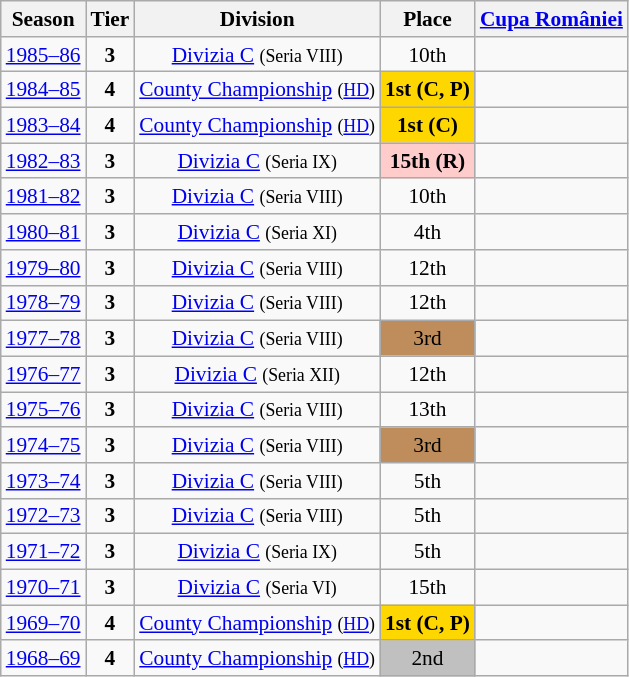<table class="wikitable" style="text-align:center; font-size:89%">
<tr>
<th>Season</th>
<th>Tier</th>
<th>Division</th>
<th>Place</th>
<th><a href='#'>Cupa României</a></th>
</tr>
<tr>
<td><a href='#'>1985–86</a></td>
<td><strong>3</strong></td>
<td><a href='#'>Divizia C</a> <small>(Seria VIII)</small></td>
<td>10th</td>
<td></td>
</tr>
<tr>
<td><a href='#'>1984–85</a></td>
<td><strong>4</strong></td>
<td><a href='#'>County Championship</a> <small>(<a href='#'>HD</a>)</small></td>
<td align=center bgcolor=gold><strong>1st</strong> <strong>(C, P)</strong></td>
<td></td>
</tr>
<tr>
<td><a href='#'>1983–84</a></td>
<td><strong>4</strong></td>
<td><a href='#'>County Championship</a> <small>(<a href='#'>HD</a>)</small></td>
<td align=center bgcolor=gold><strong>1st</strong> <strong>(C)</strong></td>
<td></td>
</tr>
<tr>
<td><a href='#'>1982–83</a></td>
<td><strong>3</strong></td>
<td><a href='#'>Divizia C</a> <small>(Seria IX)</small></td>
<td align=center bgcolor=#FFCCCC><strong>15th</strong> <strong>(R)</strong></td>
<td></td>
</tr>
<tr>
<td><a href='#'>1981–82</a></td>
<td><strong>3</strong></td>
<td><a href='#'>Divizia C</a> <small>(Seria VIII)</small></td>
<td>10th</td>
<td></td>
</tr>
<tr>
<td><a href='#'>1980–81</a></td>
<td><strong>3</strong></td>
<td><a href='#'>Divizia C</a> <small>(Seria XI)</small></td>
<td>4th</td>
<td></td>
</tr>
<tr>
<td><a href='#'>1979–80</a></td>
<td><strong>3</strong></td>
<td><a href='#'>Divizia C</a> <small>(Seria VIII)</small></td>
<td>12th</td>
<td></td>
</tr>
<tr>
<td><a href='#'>1978–79</a></td>
<td><strong>3</strong></td>
<td><a href='#'>Divizia C</a> <small>(Seria VIII)</small></td>
<td>12th</td>
<td></td>
</tr>
<tr>
<td><a href='#'>1977–78</a></td>
<td><strong>3</strong></td>
<td><a href='#'>Divizia C</a> <small>(Seria VIII)</small></td>
<td align=center bgcolor=#BF8D5B>3rd</td>
<td></td>
</tr>
<tr>
<td><a href='#'>1976–77</a></td>
<td><strong>3</strong></td>
<td><a href='#'>Divizia C</a> <small>(Seria XII)</small></td>
<td>12th</td>
<td></td>
</tr>
<tr>
<td><a href='#'>1975–76</a></td>
<td><strong>3</strong></td>
<td><a href='#'>Divizia C</a> <small>(Seria VIII)</small></td>
<td>13th</td>
<td></td>
</tr>
<tr>
<td><a href='#'>1974–75</a></td>
<td><strong>3</strong></td>
<td><a href='#'>Divizia C</a> <small>(Seria VIII)</small></td>
<td align=center bgcolor=#BF8D5B>3rd</td>
<td></td>
</tr>
<tr>
<td><a href='#'>1973–74</a></td>
<td><strong>3</strong></td>
<td><a href='#'>Divizia C</a> <small>(Seria VIII)</small></td>
<td>5th</td>
<td></td>
</tr>
<tr>
<td><a href='#'>1972–73</a></td>
<td><strong>3</strong></td>
<td><a href='#'>Divizia C</a> <small>(Seria VIII)</small></td>
<td>5th</td>
<td></td>
</tr>
<tr>
<td><a href='#'>1971–72</a></td>
<td><strong>3</strong></td>
<td><a href='#'>Divizia C</a> <small>(Seria IX)</small></td>
<td>5th</td>
<td></td>
</tr>
<tr>
<td><a href='#'>1970–71</a></td>
<td><strong>3</strong></td>
<td><a href='#'>Divizia C</a> <small>(Seria VI)</small></td>
<td>15th</td>
<td></td>
</tr>
<tr>
<td><a href='#'>1969–70</a></td>
<td><strong>4</strong></td>
<td><a href='#'>County Championship</a> <small>(<a href='#'>HD</a>)</small></td>
<td align=center bgcolor=gold><strong>1st</strong> <strong>(C, P)</strong></td>
<td></td>
</tr>
<tr>
<td><a href='#'>1968–69</a></td>
<td><strong>4</strong></td>
<td><a href='#'>County Championship</a> <small>(<a href='#'>HD</a>)</small></td>
<td align=center bgcolor=silver>2nd</td>
<td></td>
</tr>
</table>
